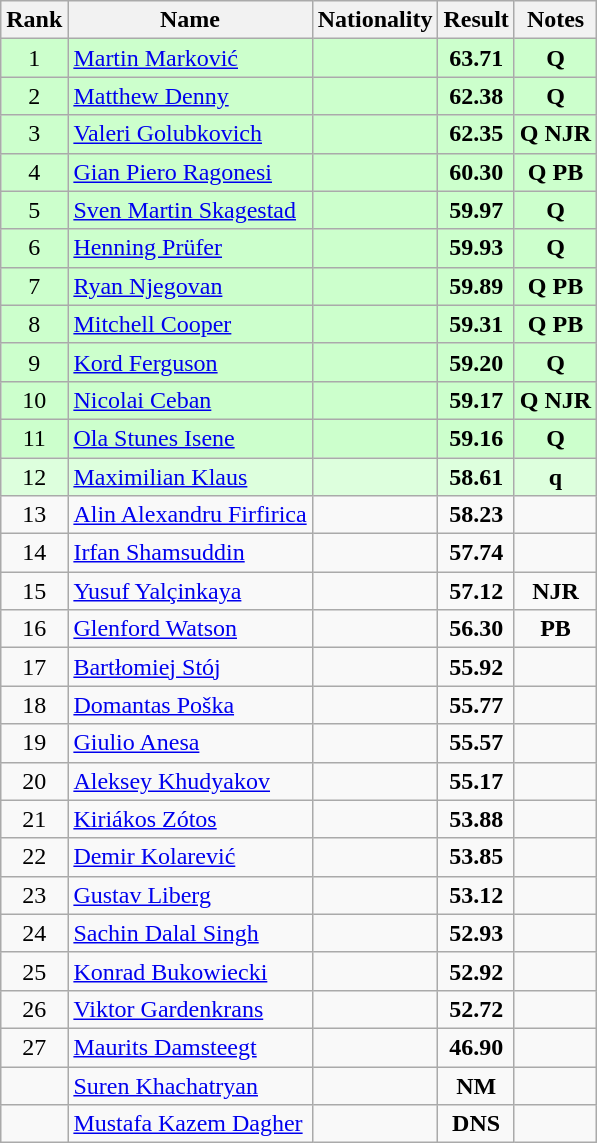<table class="wikitable sortable" style="text-align:center">
<tr>
<th>Rank</th>
<th>Name</th>
<th>Nationality</th>
<th>Result</th>
<th>Notes</th>
</tr>
<tr bgcolor=ccffcc>
<td>1</td>
<td align=left><a href='#'>Martin Marković</a></td>
<td align=left></td>
<td><strong>63.71</strong></td>
<td><strong>Q</strong></td>
</tr>
<tr bgcolor=ccffcc>
<td>2</td>
<td align=left><a href='#'>Matthew Denny</a></td>
<td align=left></td>
<td><strong>62.38</strong></td>
<td><strong>Q</strong></td>
</tr>
<tr bgcolor=ccffcc>
<td>3</td>
<td align=left><a href='#'>Valeri Golubkovich</a></td>
<td align=left></td>
<td><strong>62.35</strong></td>
<td><strong>Q NJR</strong></td>
</tr>
<tr bgcolor=ccffcc>
<td>4</td>
<td align=left><a href='#'>Gian Piero Ragonesi</a></td>
<td align=left></td>
<td><strong>60.30</strong></td>
<td><strong>Q PB</strong></td>
</tr>
<tr bgcolor=ccffcc>
<td>5</td>
<td align=left><a href='#'>Sven Martin Skagestad</a></td>
<td align=left></td>
<td><strong>59.97</strong></td>
<td><strong>Q</strong></td>
</tr>
<tr bgcolor=ccffcc>
<td>6</td>
<td align=left><a href='#'>Henning Prüfer</a></td>
<td align=left></td>
<td><strong>59.93</strong></td>
<td><strong>Q</strong></td>
</tr>
<tr bgcolor=ccffcc>
<td>7</td>
<td align=left><a href='#'>Ryan Njegovan</a></td>
<td align=left></td>
<td><strong>59.89</strong></td>
<td><strong>Q PB</strong></td>
</tr>
<tr bgcolor=ccffcc>
<td>8</td>
<td align=left><a href='#'>Mitchell Cooper</a></td>
<td align=left></td>
<td><strong>59.31</strong></td>
<td><strong>Q PB</strong></td>
</tr>
<tr bgcolor=ccffcc>
<td>9</td>
<td align=left><a href='#'>Kord Ferguson</a></td>
<td align=left></td>
<td><strong>59.20</strong></td>
<td><strong>Q</strong></td>
</tr>
<tr bgcolor=ccffcc>
<td>10</td>
<td align=left><a href='#'>Nicolai Ceban</a></td>
<td align=left></td>
<td><strong>59.17</strong></td>
<td><strong>Q NJR</strong></td>
</tr>
<tr bgcolor=ccffcc>
<td>11</td>
<td align=left><a href='#'>Ola Stunes Isene</a></td>
<td align=left></td>
<td><strong>59.16</strong></td>
<td><strong>Q</strong></td>
</tr>
<tr bgcolor=ddffdd>
<td>12</td>
<td align=left><a href='#'>Maximilian Klaus</a></td>
<td align=left></td>
<td><strong>58.61</strong></td>
<td><strong>q</strong></td>
</tr>
<tr>
<td>13</td>
<td align=left><a href='#'>Alin Alexandru Firfirica</a></td>
<td align=left></td>
<td><strong>58.23</strong></td>
<td></td>
</tr>
<tr>
<td>14</td>
<td align=left><a href='#'>Irfan Shamsuddin</a></td>
<td align=left></td>
<td><strong>57.74</strong></td>
<td></td>
</tr>
<tr>
<td>15</td>
<td align=left><a href='#'>Yusuf Yalçinkaya</a></td>
<td align=left></td>
<td><strong>57.12</strong></td>
<td><strong>NJR</strong></td>
</tr>
<tr>
<td>16</td>
<td align=left><a href='#'>Glenford Watson</a></td>
<td align=left></td>
<td><strong>56.30</strong></td>
<td><strong>PB</strong></td>
</tr>
<tr>
<td>17</td>
<td align=left><a href='#'>Bartłomiej Stój</a></td>
<td align=left></td>
<td><strong>55.92</strong></td>
<td></td>
</tr>
<tr>
<td>18</td>
<td align=left><a href='#'>Domantas Poška</a></td>
<td align=left></td>
<td><strong>55.77</strong></td>
<td></td>
</tr>
<tr>
<td>19</td>
<td align=left><a href='#'>Giulio Anesa</a></td>
<td align=left></td>
<td><strong>55.57</strong></td>
<td></td>
</tr>
<tr>
<td>20</td>
<td align=left><a href='#'>Aleksey Khudyakov</a></td>
<td align=left></td>
<td><strong>55.17</strong></td>
<td></td>
</tr>
<tr>
<td>21</td>
<td align=left><a href='#'>Kiriákos Zótos</a></td>
<td align=left></td>
<td><strong>53.88</strong></td>
<td></td>
</tr>
<tr>
<td>22</td>
<td align=left><a href='#'>Demir Kolarević</a></td>
<td align=left></td>
<td><strong>53.85</strong></td>
<td></td>
</tr>
<tr>
<td>23</td>
<td align=left><a href='#'>Gustav Liberg</a></td>
<td align=left></td>
<td><strong>53.12</strong></td>
<td></td>
</tr>
<tr>
<td>24</td>
<td align=left><a href='#'>Sachin Dalal Singh</a></td>
<td align=left></td>
<td><strong>52.93</strong></td>
<td></td>
</tr>
<tr>
<td>25</td>
<td align=left><a href='#'>Konrad Bukowiecki</a></td>
<td align=left></td>
<td><strong>52.92</strong></td>
<td></td>
</tr>
<tr>
<td>26</td>
<td align=left><a href='#'>Viktor Gardenkrans</a></td>
<td align=left></td>
<td><strong>52.72</strong></td>
<td></td>
</tr>
<tr>
<td>27</td>
<td align=left><a href='#'>Maurits Damsteegt</a></td>
<td align=left></td>
<td><strong>46.90</strong></td>
<td></td>
</tr>
<tr>
<td></td>
<td align=left><a href='#'>Suren Khachatryan</a></td>
<td align=left></td>
<td><strong>NM</strong></td>
<td></td>
</tr>
<tr>
<td></td>
<td align=left><a href='#'>Mustafa Kazem Dagher</a></td>
<td align=left></td>
<td><strong>DNS</strong></td>
<td></td>
</tr>
</table>
